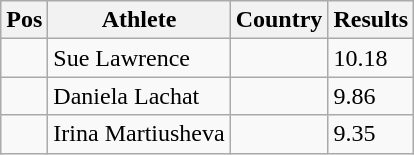<table class="wikitable">
<tr>
<th>Pos</th>
<th>Athlete</th>
<th>Country</th>
<th>Results</th>
</tr>
<tr>
<td align="center"></td>
<td>Sue Lawrence</td>
<td></td>
<td>10.18</td>
</tr>
<tr>
<td align="center"></td>
<td>Daniela Lachat</td>
<td></td>
<td>9.86</td>
</tr>
<tr>
<td align="center"></td>
<td>Irina Martiusheva</td>
<td></td>
<td>9.35</td>
</tr>
</table>
